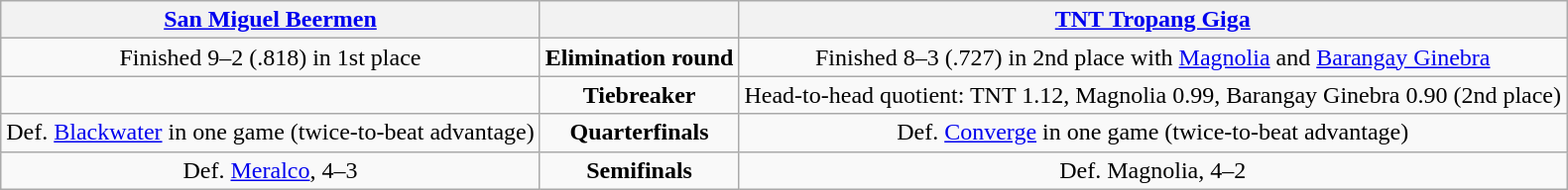<table class=wikitable style="text-align:center">
<tr>
<th><a href='#'>San Miguel Beermen</a></th>
<th></th>
<th><a href='#'>TNT Tropang Giga</a></th>
</tr>
<tr>
<td>Finished 9–2 (.818) in 1st place</td>
<td><strong>Elimination round</strong></td>
<td>Finished 8–3 (.727) in 2nd place with <a href='#'>Magnolia</a> and <a href='#'>Barangay Ginebra</a></td>
</tr>
<tr>
<td></td>
<td><strong>Tiebreaker</strong></td>
<td>Head-to-head quotient: TNT 1.12, Magnolia 0.99, Barangay Ginebra 0.90 (2nd place)</td>
</tr>
<tr>
<td>Def. <a href='#'>Blackwater</a> in one game (twice-to-beat advantage)</td>
<td><strong>Quarterfinals</strong></td>
<td>Def. <a href='#'>Converge</a> in one game (twice-to-beat advantage)</td>
</tr>
<tr>
<td>Def. <a href='#'>Meralco</a>, 4–3</td>
<td><strong>Semifinals</strong></td>
<td>Def. Magnolia, 4–2</td>
</tr>
</table>
